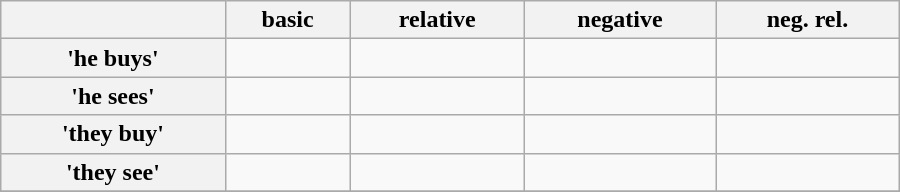<table class="wikitable" style="text-align: center; width: 600px;">
<tr>
<th></th>
<th>basic</th>
<th>relative</th>
<th>negative</th>
<th>neg. rel.</th>
</tr>
<tr>
<th>'he buys'</th>
<td></td>
<td></td>
<td></td>
<td></td>
</tr>
<tr>
<th>'he sees'</th>
<td></td>
<td></td>
<td></td>
<td></td>
</tr>
<tr>
<th>'they buy'</th>
<td></td>
<td></td>
<td></td>
<td></td>
</tr>
<tr>
<th>'they see'</th>
<td></td>
<td></td>
<td></td>
<td></td>
</tr>
<tr>
</tr>
</table>
